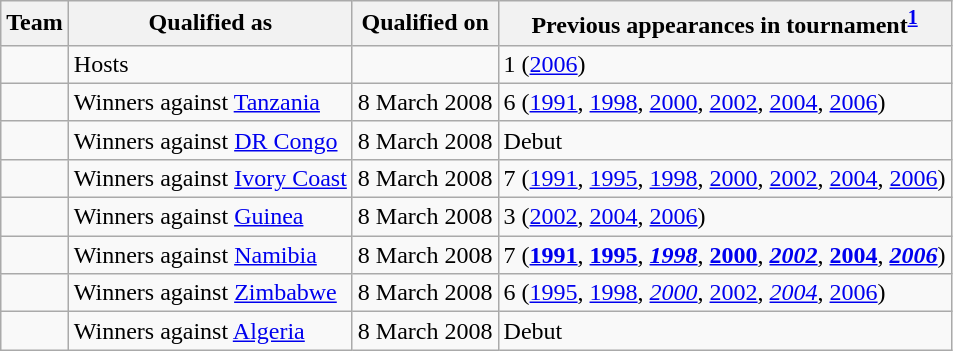<table class="wikitable sortable">
<tr>
<th>Team</th>
<th>Qualified as</th>
<th>Qualified on</th>
<th data-sort-type="number">Previous appearances in tournament<sup><strong><a href='#'>1</a></strong></sup></th>
</tr>
<tr>
<td></td>
<td>Hosts</td>
<td></td>
<td>1 (<a href='#'>2006</a>)</td>
</tr>
<tr>
<td></td>
<td>Winners against <a href='#'>Tanzania</a></td>
<td>8 March 2008</td>
<td>6 (<a href='#'>1991</a>, <a href='#'>1998</a>, <a href='#'>2000</a>, <a href='#'>2002</a>, <a href='#'>2004</a>, <a href='#'>2006</a>)</td>
</tr>
<tr>
<td></td>
<td>Winners against <a href='#'>DR Congo</a></td>
<td>8 March 2008</td>
<td>Debut</td>
</tr>
<tr>
<td></td>
<td>Winners against <a href='#'>Ivory Coast</a></td>
<td>8 March 2008</td>
<td>7 (<a href='#'>1991</a>, <a href='#'>1995</a>, <a href='#'>1998</a>, <a href='#'>2000</a>, <a href='#'>2002</a>, <a href='#'>2004</a>, <a href='#'>2006</a>)</td>
</tr>
<tr>
<td></td>
<td>Winners against <a href='#'>Guinea</a></td>
<td>8 March 2008</td>
<td>3 (<a href='#'>2002</a>, <a href='#'>2004</a>, <a href='#'>2006</a>)</td>
</tr>
<tr>
<td></td>
<td>Winners against <a href='#'>Namibia</a></td>
<td>8 March 2008</td>
<td>7 (<strong><a href='#'>1991</a></strong>, <strong><a href='#'>1995</a></strong>, <strong><em><a href='#'>1998</a></em></strong>, <strong><a href='#'>2000</a></strong>, <strong><em><a href='#'>2002</a></em></strong>, <strong><a href='#'>2004</a></strong>, <strong><em><a href='#'>2006</a></em></strong>)</td>
</tr>
<tr>
<td></td>
<td>Winners against <a href='#'>Zimbabwe</a></td>
<td>8 March 2008</td>
<td>6 (<a href='#'>1995</a>, <a href='#'>1998</a>, <em><a href='#'>2000</a></em>, <a href='#'>2002</a>, <em><a href='#'>2004</a></em>, <a href='#'>2006</a>)</td>
</tr>
<tr>
<td></td>
<td>Winners against <a href='#'>Algeria</a></td>
<td>8 March 2008</td>
<td>Debut</td>
</tr>
</table>
